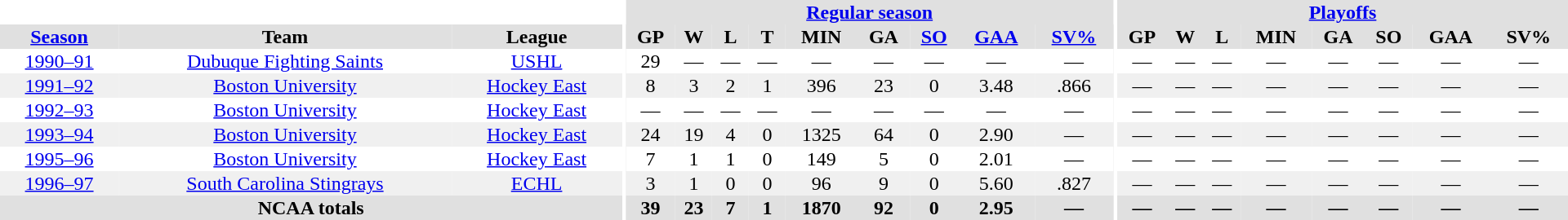<table border="0" cellpadding="1" cellspacing="0" style="text-align:center; width:80em">
<tr bgcolor="#e0e0e0">
<th colspan="3" bgcolor="#ffffff"></th>
<th rowspan="99" bgcolor="#ffffff"></th>
<th colspan="9"><a href='#'>Regular season</a></th>
<th rowspan="99" bgcolor="#ffffff"></th>
<th colspan="8"><a href='#'>Playoffs</a></th>
</tr>
<tr bgcolor="#e0e0e0">
<th><a href='#'>Season</a></th>
<th>Team</th>
<th>League</th>
<th>GP</th>
<th>W</th>
<th>L</th>
<th>T</th>
<th>MIN</th>
<th>GA</th>
<th><a href='#'>SO</a></th>
<th><a href='#'>GAA</a></th>
<th><a href='#'>SV%</a></th>
<th>GP</th>
<th>W</th>
<th>L</th>
<th>MIN</th>
<th>GA</th>
<th>SO</th>
<th>GAA</th>
<th>SV%</th>
</tr>
<tr>
<td><a href='#'>1990–91</a></td>
<td><a href='#'>Dubuque Fighting Saints</a></td>
<td><a href='#'>USHL</a></td>
<td>29</td>
<td>—</td>
<td>—</td>
<td>—</td>
<td>—</td>
<td>—</td>
<td>—</td>
<td>—</td>
<td>—</td>
<td>—</td>
<td>—</td>
<td>—</td>
<td>—</td>
<td>—</td>
<td>—</td>
<td>—</td>
<td>—</td>
</tr>
<tr bgcolor="f0f0f0">
<td><a href='#'>1991–92</a></td>
<td><a href='#'>Boston University</a></td>
<td><a href='#'>Hockey East</a></td>
<td>8</td>
<td>3</td>
<td>2</td>
<td>1</td>
<td>396</td>
<td>23</td>
<td>0</td>
<td>3.48</td>
<td>.866</td>
<td>—</td>
<td>—</td>
<td>—</td>
<td>—</td>
<td>—</td>
<td>—</td>
<td>—</td>
<td>—</td>
</tr>
<tr>
<td><a href='#'>1992–93</a></td>
<td><a href='#'>Boston University</a></td>
<td><a href='#'>Hockey East</a></td>
<td>—</td>
<td>—</td>
<td>—</td>
<td>—</td>
<td>—</td>
<td>—</td>
<td>—</td>
<td>—</td>
<td>—</td>
<td>—</td>
<td>—</td>
<td>—</td>
<td>—</td>
<td>—</td>
<td>—</td>
<td>—</td>
<td>—</td>
</tr>
<tr bgcolor="f0f0f0">
<td><a href='#'>1993–94</a></td>
<td><a href='#'>Boston University</a></td>
<td><a href='#'>Hockey East</a></td>
<td>24</td>
<td>19</td>
<td>4</td>
<td>0</td>
<td>1325</td>
<td>64</td>
<td>0</td>
<td>2.90</td>
<td>—</td>
<td>—</td>
<td>—</td>
<td>—</td>
<td>—</td>
<td>—</td>
<td>—</td>
<td>—</td>
<td>—</td>
</tr>
<tr>
<td><a href='#'>1995–96</a></td>
<td><a href='#'>Boston University</a></td>
<td><a href='#'>Hockey East</a></td>
<td>7</td>
<td>1</td>
<td>1</td>
<td>0</td>
<td>149</td>
<td>5</td>
<td>0</td>
<td>2.01</td>
<td>—</td>
<td>—</td>
<td>—</td>
<td>—</td>
<td>—</td>
<td>—</td>
<td>—</td>
<td>—</td>
<td>—</td>
</tr>
<tr bgcolor="f0f0f0">
<td><a href='#'>1996–97</a></td>
<td><a href='#'>South Carolina Stingrays</a></td>
<td><a href='#'>ECHL</a></td>
<td>3</td>
<td>1</td>
<td>0</td>
<td>0</td>
<td>96</td>
<td>9</td>
<td>0</td>
<td>5.60</td>
<td>.827</td>
<td>—</td>
<td>—</td>
<td>—</td>
<td>—</td>
<td>—</td>
<td>—</td>
<td>—</td>
<td>—</td>
</tr>
<tr bgcolor="#e0e0e0">
<th colspan="3">NCAA totals</th>
<th>39</th>
<th>23</th>
<th>7</th>
<th>1</th>
<th>1870</th>
<th>92</th>
<th>0</th>
<th>2.95</th>
<th>—</th>
<th>—</th>
<th>—</th>
<th>—</th>
<th>—</th>
<th>—</th>
<th>—</th>
<th>—</th>
<th>—</th>
</tr>
</table>
